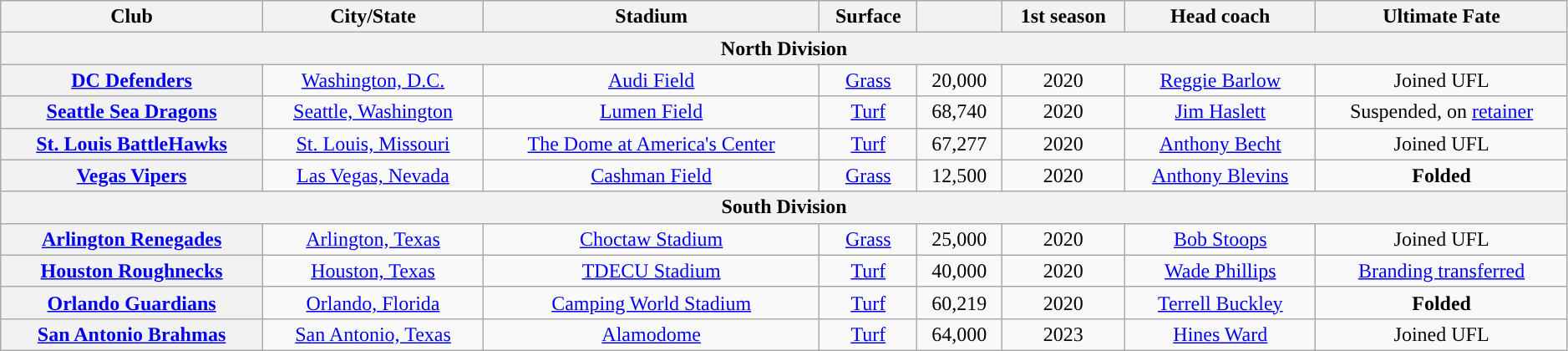<table class="wikitable sortable" style="text-align:center; width:99%">
<tr>
<th scope="col">Club</th>
<th scope="col">City/State</th>
<th scope="col">Stadium</th>
<th scope="col">Surface</th>
<th scope="col"></th>
<th scope="col">1st season</th>
<th scope="col">Head coach</th>
<th scope="col">Ultimate Fate</th>
</tr>
<tr>
<th colspan="8" style="text-align:center;">North Division</th>
</tr>
<tr>
<th scope="row"><strong><a href='#'>DC Defenders</a></strong></th>
<td><a href='#'>Washington, D.C.</a></td>
<td><a href='#'>Audi Field</a></td>
<td><a href='#'>Grass</a></td>
<td>20,000</td>
<td>2020</td>
<td><a href='#'>Reggie Barlow</a></td>
<td>Joined UFL</td>
</tr>
<tr>
<th scope="row"><strong><a href='#'>Seattle Sea Dragons</a></strong></th>
<td><a href='#'>Seattle, Washington</a></td>
<td><a href='#'>Lumen Field</a></td>
<td><a href='#'>Turf</a></td>
<td>68,740</td>
<td>2020</td>
<td><a href='#'>Jim Haslett</a></td>
<td style="text-align:center;">Suspended, on <a href='#'>retainer</a></td>
</tr>
<tr>
<th scope="row"><strong><a href='#'>St. Louis BattleHawks</a></strong></th>
<td><a href='#'>St. Louis, Missouri</a></td>
<td><a href='#'>The Dome at America's Center</a></td>
<td><a href='#'>Turf</a></td>
<td>67,277</td>
<td>2020</td>
<td><a href='#'>Anthony Becht</a></td>
<td>Joined UFL</td>
</tr>
<tr>
<th scope="row"><strong><a href='#'>Vegas Vipers</a></strong></th>
<td><a href='#'>Las Vegas, Nevada</a></td>
<td><a href='#'>Cashman Field</a></td>
<td><a href='#'>Grass</a></td>
<td>12,500</td>
<td>2020</td>
<td><a href='#'>Anthony Blevins</a></td>
<td style="text-align:center;"><strong>Folded</strong></td>
</tr>
<tr>
<th colspan="8" style="text-align:center;">South Division</th>
</tr>
<tr>
<th scope="row"><strong><a href='#'>Arlington Renegades</a></strong></th>
<td><a href='#'>Arlington, Texas</a></td>
<td><a href='#'>Choctaw Stadium</a></td>
<td><a href='#'>Grass</a></td>
<td>25,000</td>
<td>2020</td>
<td><a href='#'>Bob Stoops</a></td>
<td>Joined UFL</td>
</tr>
<tr>
<th scope="row"><strong><a href='#'>Houston Roughnecks</a></strong></th>
<td><a href='#'>Houston, Texas</a></td>
<td><a href='#'>TDECU Stadium</a></td>
<td><a href='#'>Turf</a></td>
<td>40,000</td>
<td>2020</td>
<td><a href='#'>Wade Phillips</a></td>
<td style="text-align:center;"><a href='#'>Branding transferred</a></td>
</tr>
<tr>
<th scope="row"><strong><a href='#'>Orlando Guardians</a></strong></th>
<td><a href='#'>Orlando, Florida</a></td>
<td><a href='#'>Camping World Stadium</a></td>
<td><a href='#'>Turf</a></td>
<td>60,219</td>
<td>2020</td>
<td><a href='#'>Terrell Buckley</a></td>
<td style="text-align:center;"><strong>Folded</strong></td>
</tr>
<tr>
<th scope="row"><strong><a href='#'>San Antonio Brahmas</a></strong></th>
<td><a href='#'>San Antonio, Texas</a></td>
<td><a href='#'>Alamodome</a></td>
<td><a href='#'>Turf</a></td>
<td>64,000</td>
<td>2023</td>
<td><a href='#'>Hines Ward</a></td>
<td>Joined UFL</td>
</tr>
</table>
